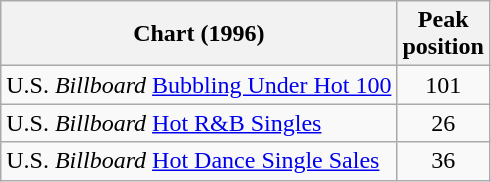<table class="wikitable sortable">
<tr>
<th>Chart (1996)</th>
<th>Peak<br>position</th>
</tr>
<tr>
<td>U.S. <em>Billboard</em> <a href='#'>Bubbling Under Hot 100</a></td>
<td align="center">101</td>
</tr>
<tr>
<td>U.S. <em>Billboard</em> <a href='#'>Hot R&B Singles</a></td>
<td align="center">26</td>
</tr>
<tr>
<td>U.S. <em>Billboard</em> <a href='#'>Hot Dance Single Sales</a></td>
<td align="center">36</td>
</tr>
</table>
